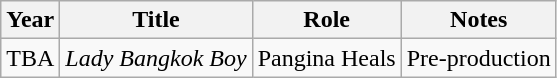<table class="wikitable">
<tr>
<th>Year</th>
<th>Title</th>
<th>Role</th>
<th>Notes</th>
</tr>
<tr>
<td>TBA</td>
<td><em>Lady Bangkok Boy</em></td>
<td>Pangina Heals</td>
<td>Pre-production</td>
</tr>
</table>
